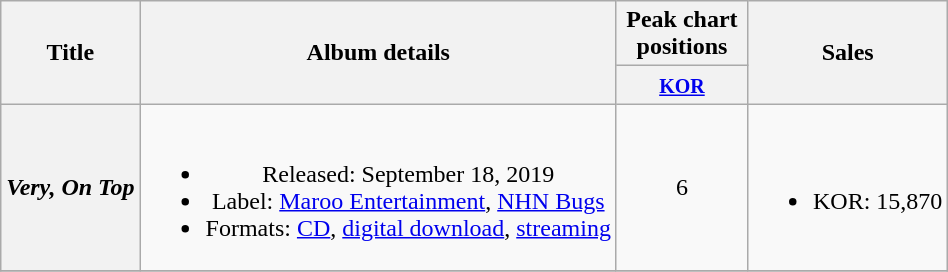<table class="wikitable plainrowheaders" style="text-align:center;">
<tr>
<th scope="col" rowspan="2">Title</th>
<th scope="col" rowspan="2">Album details</th>
<th scope="col" colspan="1" style="width:5em;">Peak chart positions</th>
<th scope="col" rowspan="2">Sales</th>
</tr>
<tr>
<th><small><a href='#'>KOR</a></small><br></th>
</tr>
<tr>
<th scope="row"><em>Very, On Top</em></th>
<td><br><ul><li>Released: September 18, 2019</li><li>Label: <a href='#'>Maroo Entertainment</a>, <a href='#'>NHN Bugs</a></li><li>Formats: <a href='#'>CD</a>, <a href='#'>digital download</a>, <a href='#'>streaming</a></li></ul></td>
<td>6</td>
<td><br><ul><li>KOR: 15,870</li></ul></td>
</tr>
<tr>
</tr>
</table>
